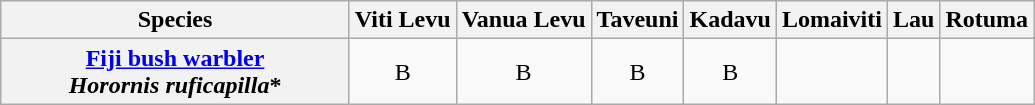<table class="wikitable" style="text-align:center">
<tr>
<th width="225">Species</th>
<th>Viti Levu</th>
<th>Vanua Levu</th>
<th>Taveuni</th>
<th>Kadavu</th>
<th>Lomaiviti</th>
<th>Lau</th>
<th>Rotuma</th>
</tr>
<tr>
<th><a href='#'>Fiji bush warbler</a><br><em>Horornis ruficapilla</em>*</th>
<td>B</td>
<td>B</td>
<td>B</td>
<td>B</td>
<td></td>
<td></td>
<td></td>
</tr>
</table>
